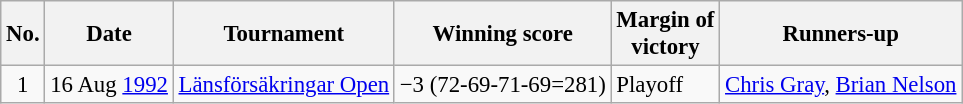<table class="wikitable" style="font-size:95%;">
<tr>
<th>No.</th>
<th>Date</th>
<th>Tournament</th>
<th>Winning score</th>
<th>Margin of<br>victory</th>
<th>Runners-up</th>
</tr>
<tr>
<td align=center>1</td>
<td align=right>16 Aug <a href='#'>1992</a></td>
<td><a href='#'>Länsförsäkringar Open</a></td>
<td>−3 (72-69-71-69=281)</td>
<td>Playoff</td>
<td> <a href='#'>Chris Gray</a>,  <a href='#'>Brian Nelson</a></td>
</tr>
</table>
